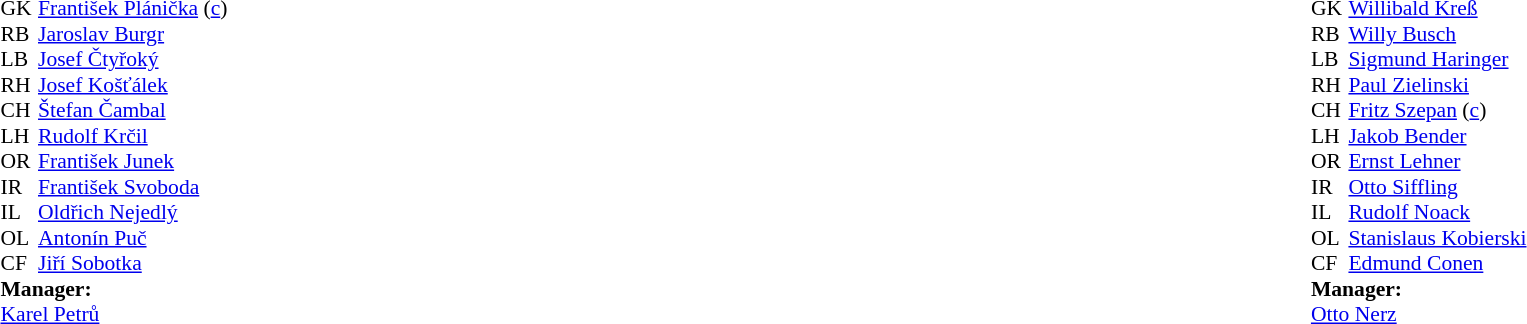<table width="100%">
<tr>
<td valign="top" width="50%"><br><table style="font-size: 90%" cellspacing="0" cellpadding="0">
<tr>
<td colspan="4"></td>
</tr>
<tr>
<th width="25"></th>
</tr>
<tr>
<td>GK</td>
<td><a href='#'>František Plánička</a> (<a href='#'>c</a>)</td>
</tr>
<tr>
<td>RB</td>
<td><a href='#'>Jaroslav Burgr</a></td>
</tr>
<tr>
<td>LB</td>
<td><a href='#'>Josef Čtyřoký</a></td>
</tr>
<tr>
<td>RH</td>
<td><a href='#'>Josef Košťálek</a></td>
</tr>
<tr>
<td>CH</td>
<td><a href='#'>Štefan Čambal</a></td>
</tr>
<tr>
<td>LH</td>
<td><a href='#'>Rudolf Krčil</a></td>
</tr>
<tr>
<td>OR</td>
<td><a href='#'>František Junek</a></td>
</tr>
<tr>
<td>IR</td>
<td><a href='#'>František Svoboda</a></td>
</tr>
<tr>
<td>IL</td>
<td><a href='#'>Oldřich Nejedlý</a></td>
</tr>
<tr>
<td>OL</td>
<td><a href='#'>Antonín Puč</a></td>
</tr>
<tr>
<td>CF</td>
<td><a href='#'>Jiří Sobotka</a></td>
</tr>
<tr>
<td colspan="4"><strong>Manager:</strong></td>
</tr>
<tr>
<td colspan="4"><a href='#'>Karel Petrů</a></td>
</tr>
</table>
</td>
<td valign="top"></td>
<td valign="top" width="50%"><br><table style="font-size: 90%" cellspacing="0" cellpadding="0" align=center>
<tr>
<td colspan="4"></td>
</tr>
<tr>
<th width="25"></th>
</tr>
<tr>
<td>GK</td>
<td><a href='#'>Willibald Kreß</a></td>
</tr>
<tr>
<td>RB</td>
<td><a href='#'>Willy Busch</a></td>
</tr>
<tr>
<td>LB</td>
<td><a href='#'>Sigmund Haringer</a></td>
</tr>
<tr>
<td>RH</td>
<td><a href='#'>Paul Zielinski</a></td>
</tr>
<tr>
<td>CH</td>
<td><a href='#'>Fritz Szepan</a> (<a href='#'>c</a>)</td>
</tr>
<tr>
<td>LH</td>
<td><a href='#'>Jakob Bender</a></td>
</tr>
<tr>
<td>OR</td>
<td><a href='#'>Ernst Lehner</a></td>
</tr>
<tr>
<td>IR</td>
<td><a href='#'>Otto Siffling</a></td>
</tr>
<tr>
<td>IL</td>
<td><a href='#'>Rudolf Noack</a></td>
</tr>
<tr>
<td>OL</td>
<td><a href='#'>Stanislaus Kobierski</a></td>
</tr>
<tr>
<td>CF</td>
<td><a href='#'>Edmund Conen</a></td>
</tr>
<tr>
<td colspan="4"><strong>Manager:</strong></td>
</tr>
<tr>
<td colspan="4"><a href='#'>Otto Nerz</a></td>
</tr>
</table>
</td>
</tr>
</table>
